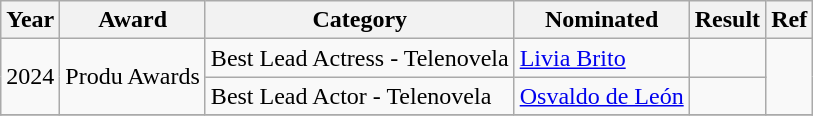<table class="wikitable plainrowheaders">
<tr>
<th scope="col">Year</th>
<th scope="col">Award</th>
<th scope="col">Category</th>
<th scope="col">Nominated</th>
<th scope="col">Result</th>
<th scope="col">Ref</th>
</tr>
<tr>
<td rowspan="2">2024</td>
<td rowspan="2">Produ Awards</td>
<td>Best Lead Actress - Telenovela</td>
<td><a href='#'>Livia Brito</a></td>
<td></td>
<td align="center" rowspan="2"></td>
</tr>
<tr>
<td>Best Lead Actor - Telenovela</td>
<td><a href='#'>Osvaldo de León</a></td>
<td></td>
</tr>
<tr>
</tr>
</table>
